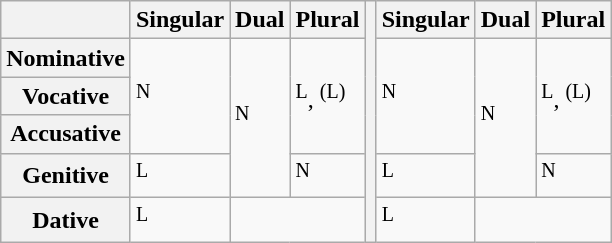<table class="wikitable">
<tr>
<th></th>
<th>Singular</th>
<th>Dual</th>
<th>Plural</th>
<th rowspan=6></th>
<th>Singular</th>
<th>Dual</th>
<th>Plural</th>
</tr>
<tr>
<th>Nominative</th>
<td rowspan="3"><sup>N</sup></td>
<td rowspan="4"><sup>N</sup></td>
<td rowspan="3"><sup>L</sup>, <sup>(L)</sup></td>
<td rowspan="3"><sup>N</sup></td>
<td rowspan="4"><sup>N</sup></td>
<td rowspan="3"><sup>L</sup>, <sup>(L)</sup></td>
</tr>
<tr>
<th>Vocative</th>
</tr>
<tr>
<th>Accusative</th>
</tr>
<tr>
<th>Genitive</th>
<td><sup>L</sup></td>
<td><sup>N</sup></td>
<td><sup>L</sup></td>
<td><sup>N</sup></td>
</tr>
<tr>
<th>Dative</th>
<td><sup>L</sup></td>
<td colspan="2"></td>
<td><sup>L</sup></td>
<td colspan="2"></td>
</tr>
</table>
